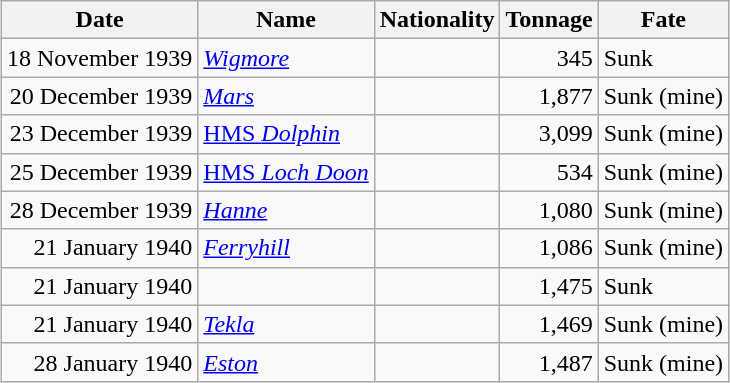<table class="wikitable sortable" style="margin: 1em auto 1em auto;" style="margin: 1em auto 1em auto;"|->
<tr>
<th>Date</th>
<th>Name</th>
<th>Nationality</th>
<th>Tonnage</th>
<th>Fate</th>
</tr>
<tr>
<td align="right">18 November 1939</td>
<td align="left"><a href='#'><em>Wigmore</em></a></td>
<td align="left"></td>
<td align="right">345</td>
<td align="left">Sunk</td>
</tr>
<tr>
<td align="right">20 December 1939</td>
<td align="left"><a href='#'><em>Mars</em></a></td>
<td align="left"></td>
<td align="right">1,877</td>
<td align="left">Sunk (mine)</td>
</tr>
<tr>
<td align="right">23 December 1939</td>
<td align="left"><a href='#'>HMS <em>Dolphin</em></a></td>
<td align="left"></td>
<td align="right">3,099</td>
<td align="left">Sunk (mine)</td>
</tr>
<tr>
<td align="right">25 December 1939</td>
<td align="left"><a href='#'>HMS <em>Loch Doon</em></a></td>
<td align="left"></td>
<td align="right">534</td>
<td align="left">Sunk (mine)</td>
</tr>
<tr>
<td align="right">28 December 1939</td>
<td align="left"><a href='#'><em>Hanne</em></a></td>
<td align="left"></td>
<td align="right">1,080</td>
<td align="left">Sunk (mine)</td>
</tr>
<tr>
<td align="right">21 January 1940</td>
<td align="left"><a href='#'><em>Ferryhill</em></a></td>
<td align="left"></td>
<td align="right">1,086</td>
<td align="left">Sunk (mine)</td>
</tr>
<tr>
<td align="right">21 January 1940</td>
<td align="left"></td>
<td align="left"></td>
<td align="right">1,475</td>
<td align="left">Sunk</td>
</tr>
<tr>
<td align="right">21 January 1940</td>
<td align="left"><a href='#'><em>Tekla</em></a></td>
<td align="left"></td>
<td align="right">1,469</td>
<td align="left">Sunk (mine)</td>
</tr>
<tr>
<td align="right">28 January 1940</td>
<td align="left"><a href='#'><em>Eston</em></a></td>
<td align="left"></td>
<td align="right">1,487</td>
<td align="left">Sunk (mine)</td>
</tr>
</table>
